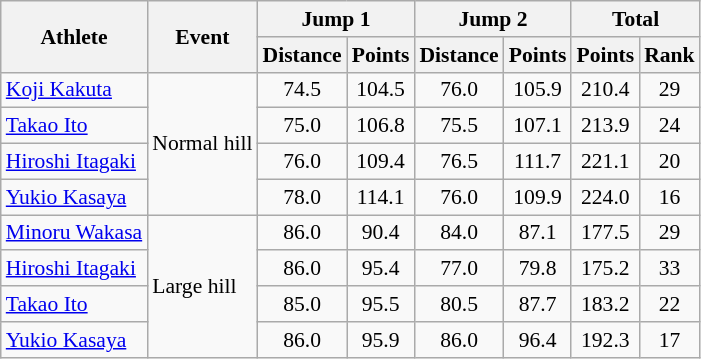<table class="wikitable" style="font-size:90%">
<tr>
<th rowspan="2">Athlete</th>
<th rowspan="2">Event</th>
<th colspan="2">Jump 1</th>
<th colspan="2">Jump 2</th>
<th colspan="2">Total</th>
</tr>
<tr>
<th>Distance</th>
<th>Points</th>
<th>Distance</th>
<th>Points</th>
<th>Points</th>
<th>Rank</th>
</tr>
<tr>
<td><a href='#'>Koji Kakuta</a></td>
<td rowspan="4">Normal hill</td>
<td align="center">74.5</td>
<td align="center">104.5</td>
<td align="center">76.0</td>
<td align="center">105.9</td>
<td align="center">210.4</td>
<td align="center">29</td>
</tr>
<tr>
<td><a href='#'>Takao Ito</a></td>
<td align="center">75.0</td>
<td align="center">106.8</td>
<td align="center">75.5</td>
<td align="center">107.1</td>
<td align="center">213.9</td>
<td align="center">24</td>
</tr>
<tr>
<td><a href='#'>Hiroshi Itagaki</a></td>
<td align="center">76.0</td>
<td align="center">109.4</td>
<td align="center">76.5</td>
<td align="center">111.7</td>
<td align="center">221.1</td>
<td align="center">20</td>
</tr>
<tr>
<td><a href='#'>Yukio Kasaya</a></td>
<td align="center">78.0</td>
<td align="center">114.1</td>
<td align="center">76.0</td>
<td align="center">109.9</td>
<td align="center">224.0</td>
<td align="center">16</td>
</tr>
<tr>
<td><a href='#'>Minoru Wakasa</a></td>
<td rowspan="4">Large hill</td>
<td align="center">86.0</td>
<td align="center">90.4</td>
<td align="center">84.0</td>
<td align="center">87.1</td>
<td align="center">177.5</td>
<td align="center">29</td>
</tr>
<tr>
<td><a href='#'>Hiroshi Itagaki</a></td>
<td align="center">86.0</td>
<td align="center">95.4</td>
<td align="center">77.0</td>
<td align="center">79.8</td>
<td align="center">175.2</td>
<td align="center">33</td>
</tr>
<tr>
<td><a href='#'>Takao Ito</a></td>
<td align="center">85.0</td>
<td align="center">95.5</td>
<td align="center">80.5</td>
<td align="center">87.7</td>
<td align="center">183.2</td>
<td align="center">22</td>
</tr>
<tr>
<td><a href='#'>Yukio Kasaya</a></td>
<td align="center">86.0</td>
<td align="center">95.9</td>
<td align="center">86.0</td>
<td align="center">96.4</td>
<td align="center">192.3</td>
<td align="center">17</td>
</tr>
</table>
